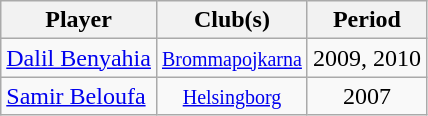<table class="wikitable collapsible collapsed" style="text-align:center">
<tr>
<th scope="col">Player</th>
<th scope="col" class="unsortable">Club(s)</th>
<th scope="col">Period</th>
</tr>
<tr>
<td align="left"><a href='#'>Dalil Benyahia</a></td>
<td><small><a href='#'>Brommapojkarna</a></small></td>
<td>2009, 2010</td>
</tr>
<tr>
<td align="left"><a href='#'>Samir Beloufa</a></td>
<td><small><a href='#'>Helsingborg</a></small></td>
<td>2007</td>
</tr>
</table>
